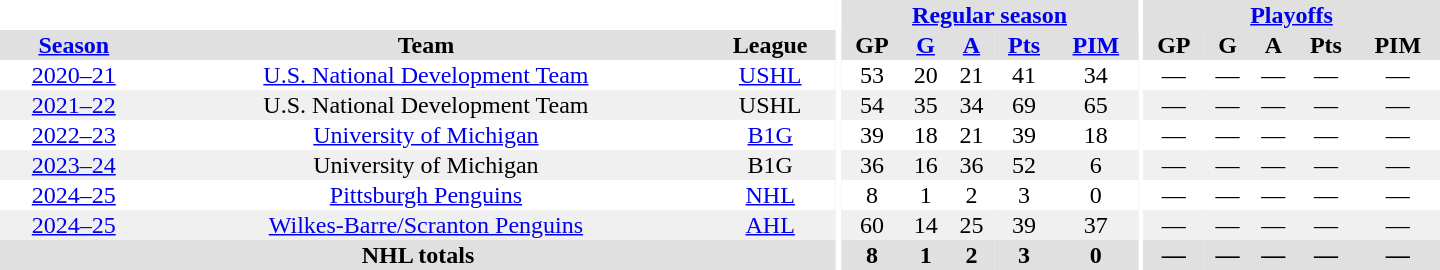<table border="0" cellpadding="1" cellspacing="0" style="text-align:center; width:60em;">
<tr bgcolor="#e0e0e0">
<th colspan="3" bgcolor="#ffffff"></th>
<th rowspan="101" bgcolor="#ffffff"></th>
<th colspan="5"><a href='#'>Regular season</a></th>
<th rowspan="101" bgcolor="#ffffff"></th>
<th colspan="5"><a href='#'>Playoffs</a></th>
</tr>
<tr bgcolor="#e0e0e0">
<th><a href='#'>Season</a></th>
<th>Team</th>
<th>League</th>
<th>GP</th>
<th><a href='#'>G</a></th>
<th><a href='#'>A</a></th>
<th><a href='#'>Pts</a></th>
<th><a href='#'>PIM</a></th>
<th>GP</th>
<th>G</th>
<th>A</th>
<th>Pts</th>
<th>PIM</th>
</tr>
<tr>
<td><a href='#'>2020–21</a></td>
<td><a href='#'>U.S. National Development Team</a></td>
<td><a href='#'>USHL</a></td>
<td>53</td>
<td>20</td>
<td>21</td>
<td>41</td>
<td>34</td>
<td>—</td>
<td>—</td>
<td>—</td>
<td>—</td>
<td>—</td>
</tr>
<tr bgcolor="#f0f0f0">
<td><a href='#'>2021–22</a></td>
<td>U.S. National Development Team</td>
<td>USHL</td>
<td>54</td>
<td>35</td>
<td>34</td>
<td>69</td>
<td>65</td>
<td>—</td>
<td>—</td>
<td>—</td>
<td>—</td>
<td>—</td>
</tr>
<tr>
<td><a href='#'>2022–23</a></td>
<td><a href='#'>University of Michigan</a></td>
<td><a href='#'>B1G</a></td>
<td>39</td>
<td>18</td>
<td>21</td>
<td>39</td>
<td>18</td>
<td>—</td>
<td>—</td>
<td>—</td>
<td>—</td>
<td>—</td>
</tr>
<tr bgcolor="#f0f0f0">
<td><a href='#'>2023–24</a></td>
<td>University of Michigan</td>
<td>B1G</td>
<td>36</td>
<td>16</td>
<td>36</td>
<td>52</td>
<td>6</td>
<td>—</td>
<td>—</td>
<td>—</td>
<td>—</td>
<td>—</td>
</tr>
<tr>
<td><a href='#'>2024–25</a></td>
<td><a href='#'>Pittsburgh Penguins</a></td>
<td><a href='#'>NHL</a></td>
<td>8</td>
<td>1</td>
<td>2</td>
<td>3</td>
<td>0</td>
<td>—</td>
<td>—</td>
<td>—</td>
<td>—</td>
<td>—</td>
</tr>
<tr bgcolor="#f0f0f0">
<td><a href='#'>2024–25</a></td>
<td><a href='#'>Wilkes-Barre/Scranton Penguins</a></td>
<td><a href='#'>AHL</a></td>
<td>60</td>
<td>14</td>
<td>25</td>
<td>39</td>
<td>37</td>
<td>—</td>
<td>—</td>
<td>—</td>
<td>—</td>
<td>—</td>
</tr>
<tr bgcolor="#e0e0e0">
<th colspan="3">NHL totals</th>
<th>8</th>
<th>1</th>
<th>2</th>
<th>3</th>
<th>0</th>
<th>—</th>
<th>—</th>
<th>—</th>
<th>—</th>
<th>—</th>
</tr>
</table>
